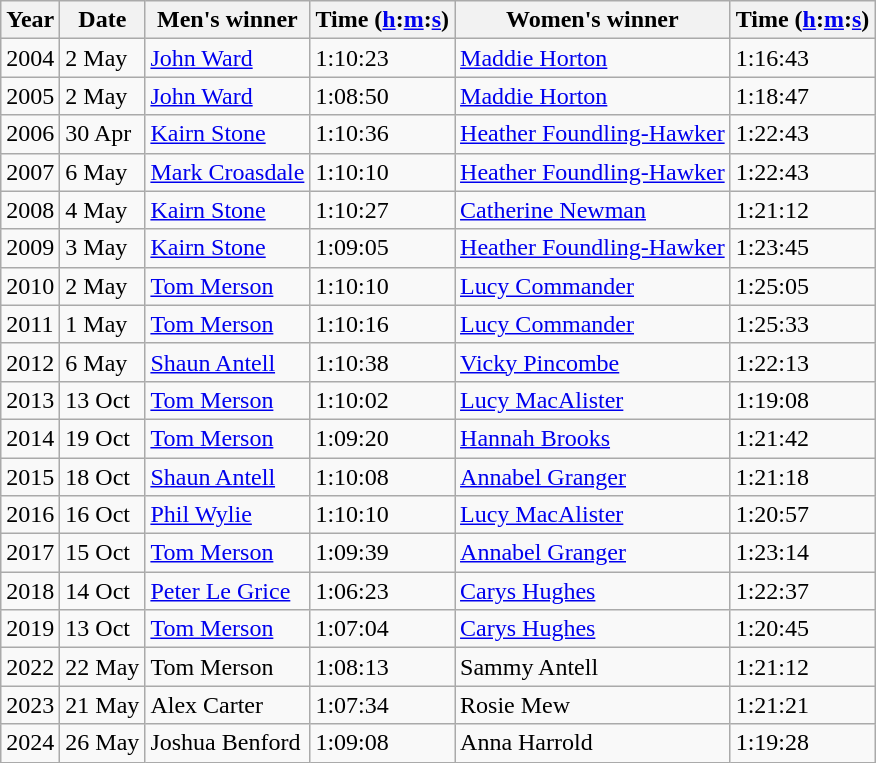<table class="wikitable sortable">
<tr>
<th>Year</th>
<th class="unsortable">Date</th>
<th>Men's winner</th>
<th>Time (<a href='#'>h</a>:<a href='#'>m</a>:<a href='#'>s</a>)</th>
<th>Women's winner</th>
<th>Time  (<a href='#'>h</a>:<a href='#'>m</a>:<a href='#'>s</a>)</th>
</tr>
<tr>
<td>2004</td>
<td>2 May</td>
<td><a href='#'>John Ward</a></td>
<td>1:10:23</td>
<td><a href='#'>Maddie Horton</a></td>
<td>1:16:43</td>
</tr>
<tr>
<td>2005</td>
<td>2 May</td>
<td><a href='#'>John Ward</a></td>
<td>1:08:50</td>
<td><a href='#'>Maddie Horton</a></td>
<td>1:18:47</td>
</tr>
<tr>
<td>2006</td>
<td>30 Apr</td>
<td><a href='#'>Kairn Stone</a></td>
<td>1:10:36</td>
<td><a href='#'>Heather Foundling-Hawker</a></td>
<td>1:22:43</td>
</tr>
<tr>
<td>2007</td>
<td>6 May</td>
<td><a href='#'>Mark Croasdale</a></td>
<td>1:10:10</td>
<td><a href='#'>Heather Foundling-Hawker</a></td>
<td>1:22:43</td>
</tr>
<tr>
<td>2008</td>
<td>4 May</td>
<td><a href='#'>Kairn Stone</a></td>
<td>1:10:27</td>
<td><a href='#'>Catherine Newman</a></td>
<td>1:21:12</td>
</tr>
<tr>
<td>2009</td>
<td>3 May</td>
<td><a href='#'>Kairn Stone</a></td>
<td>1:09:05</td>
<td><a href='#'>Heather Foundling-Hawker</a></td>
<td>1:23:45</td>
</tr>
<tr>
<td>2010</td>
<td>2 May</td>
<td><a href='#'>Tom Merson</a></td>
<td>1:10:10</td>
<td><a href='#'>Lucy Commander</a></td>
<td>1:25:05</td>
</tr>
<tr>
<td>2011</td>
<td>1 May</td>
<td><a href='#'>Tom Merson</a></td>
<td>1:10:16</td>
<td><a href='#'>Lucy Commander</a></td>
<td>1:25:33</td>
</tr>
<tr>
<td>2012</td>
<td>6 May</td>
<td><a href='#'>Shaun Antell</a></td>
<td>1:10:38</td>
<td><a href='#'>Vicky Pincombe</a></td>
<td>1:22:13</td>
</tr>
<tr>
<td>2013</td>
<td>13 Oct</td>
<td><a href='#'>Tom Merson</a></td>
<td>1:10:02</td>
<td><a href='#'>Lucy MacAlister</a></td>
<td>1:19:08</td>
</tr>
<tr>
<td>2014</td>
<td>19 Oct</td>
<td><a href='#'>Tom Merson</a></td>
<td>1:09:20</td>
<td><a href='#'>Hannah Brooks</a></td>
<td>1:21:42</td>
</tr>
<tr>
<td>2015</td>
<td>18 Oct</td>
<td><a href='#'>Shaun Antell</a></td>
<td>1:10:08</td>
<td><a href='#'>Annabel Granger</a></td>
<td>1:21:18</td>
</tr>
<tr>
<td>2016</td>
<td>16 Oct</td>
<td><a href='#'>Phil Wylie</a></td>
<td>1:10:10</td>
<td><a href='#'>Lucy MacAlister</a></td>
<td>1:20:57</td>
</tr>
<tr>
<td>2017</td>
<td>15 Oct</td>
<td><a href='#'>Tom Merson</a></td>
<td>1:09:39</td>
<td><a href='#'>Annabel Granger</a></td>
<td>1:23:14</td>
</tr>
<tr>
<td>2018</td>
<td>14 Oct</td>
<td><a href='#'>Peter Le Grice</a></td>
<td>1:06:23</td>
<td><a href='#'>Carys Hughes</a></td>
<td>1:22:37</td>
</tr>
<tr>
<td>2019</td>
<td>13 Oct</td>
<td><a href='#'>Tom Merson</a></td>
<td>1:07:04</td>
<td><a href='#'>Carys Hughes</a></td>
<td>1:20:45</td>
</tr>
<tr>
<td>2022</td>
<td>22 May</td>
<td>Tom Merson</td>
<td>1:08:13</td>
<td>Sammy Antell</td>
<td>1:21:12</td>
</tr>
<tr>
<td>2023</td>
<td>21 May</td>
<td>Alex Carter</td>
<td>1:07:34</td>
<td>Rosie Mew</td>
<td>1:21:21</td>
</tr>
<tr>
<td>2024</td>
<td>26 May</td>
<td>Joshua Benford</td>
<td>1:09:08</td>
<td>Anna Harrold</td>
<td>1:19:28</td>
</tr>
</table>
